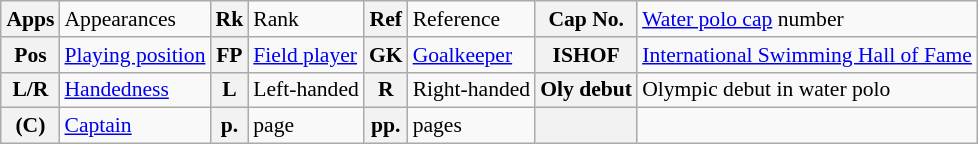<table class="wikitable" style="text-align: left; font-size: 90%; margin-left: 1em;">
<tr>
<th>Apps</th>
<td>Appearances</td>
<th>Rk</th>
<td>Rank</td>
<th>Ref</th>
<td>Reference</td>
<th>Cap No.</th>
<td><a href='#'>Water polo cap</a> number</td>
</tr>
<tr>
<th>Pos</th>
<td><a href='#'>Playing position</a></td>
<th>FP</th>
<td><a href='#'>Field player</a></td>
<th>GK</th>
<td><a href='#'>Goalkeeper</a></td>
<th>ISHOF</th>
<td><a href='#'>International Swimming Hall of Fame</a></td>
</tr>
<tr>
<th>L/R</th>
<td><a href='#'>Handedness</a></td>
<th>L</th>
<td>Left-handed</td>
<th>R</th>
<td>Right-handed</td>
<th>Oly debut</th>
<td>Olympic debut in water polo</td>
</tr>
<tr>
<th>(C)</th>
<td><a href='#'>Captain</a></td>
<th>p.</th>
<td>page</td>
<th>pp.</th>
<td>pages</td>
<th></th>
<td></td>
</tr>
</table>
